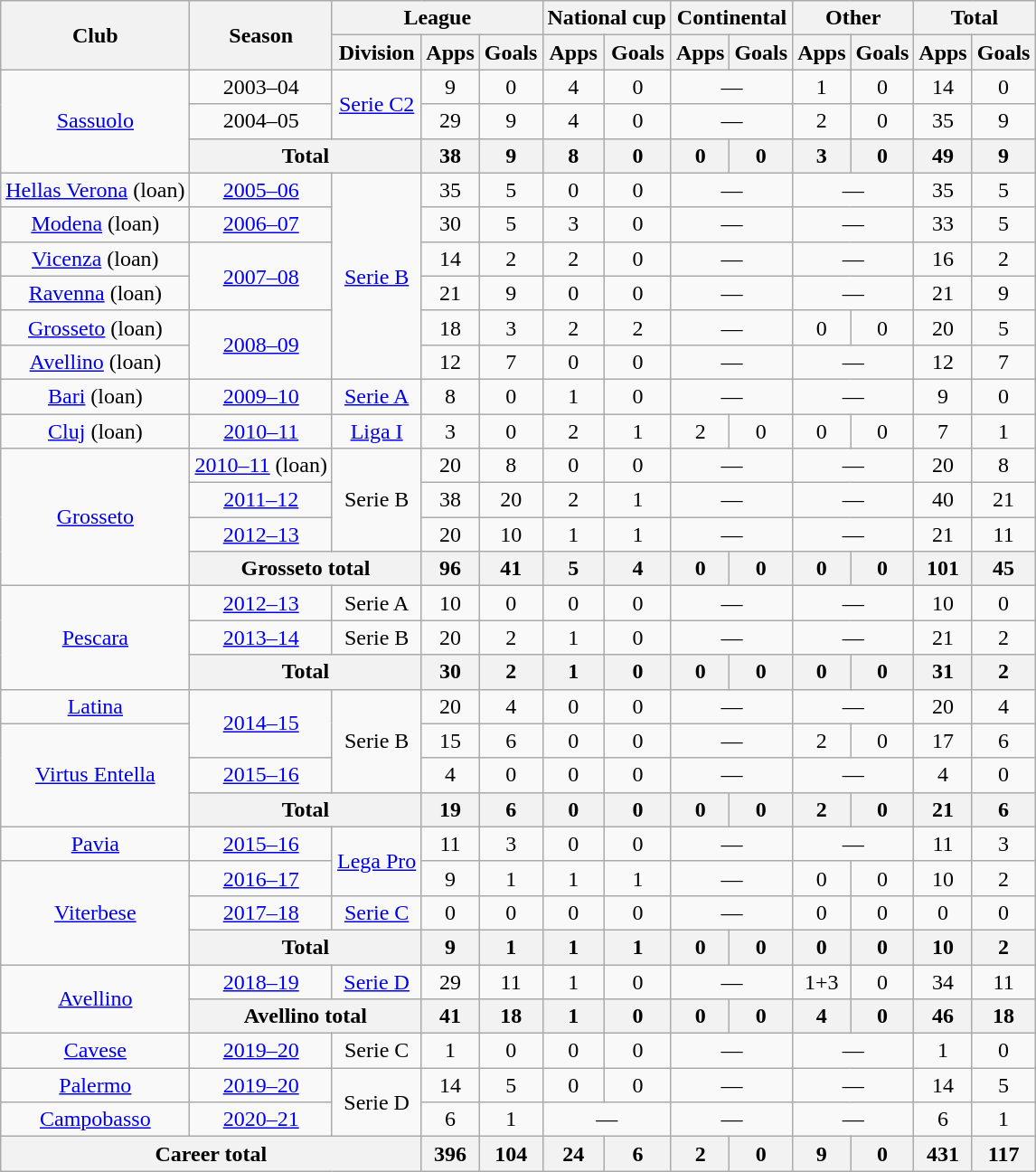<table class="wikitable" style="text-align: center;">
<tr>
<th rowspan="2">Club</th>
<th rowspan="2">Season</th>
<th colspan="3">League</th>
<th colspan="2">National cup</th>
<th colspan="2">Continental</th>
<th colspan="2">Other</th>
<th colspan="2">Total</th>
</tr>
<tr>
<th>Division</th>
<th>Apps</th>
<th>Goals</th>
<th>Apps</th>
<th>Goals</th>
<th>Apps</th>
<th>Goals</th>
<th>Apps</th>
<th>Goals</th>
<th>Apps</th>
<th>Goals</th>
</tr>
<tr>
<td rowspan="3"><a href='#'>Sassuolo</a></td>
<td>2003–04</td>
<td rowspan="2"><a href='#'>Serie C2</a></td>
<td>9</td>
<td>0</td>
<td>4</td>
<td>0</td>
<td colspan="2">—</td>
<td>1</td>
<td>0</td>
<td>14</td>
<td>0</td>
</tr>
<tr>
<td>2004–05</td>
<td>29</td>
<td>9</td>
<td>4</td>
<td>0</td>
<td colspan="2">—</td>
<td>2</td>
<td>0</td>
<td>35</td>
<td>9</td>
</tr>
<tr>
<th colspan="2">Total</th>
<th>38</th>
<th>9</th>
<th>8</th>
<th>0</th>
<th>0</th>
<th>0</th>
<th>3</th>
<th>0</th>
<th>49</th>
<th>9</th>
</tr>
<tr>
<td><a href='#'>Hellas Verona</a> (loan)</td>
<td><a href='#'>2005–06</a></td>
<td rowspan="6"><a href='#'>Serie B</a></td>
<td>35</td>
<td>5</td>
<td>0</td>
<td>0</td>
<td colspan="2">—</td>
<td colspan="2">—</td>
<td>35</td>
<td>5</td>
</tr>
<tr>
<td><a href='#'>Modena</a> (loan)</td>
<td><a href='#'>2006–07</a></td>
<td>30</td>
<td>5</td>
<td>3</td>
<td>0</td>
<td colspan="2">—</td>
<td colspan="2">—</td>
<td>33</td>
<td>5</td>
</tr>
<tr>
<td><a href='#'>Vicenza</a> (loan)</td>
<td rowspan="2"><a href='#'>2007–08</a></td>
<td>14</td>
<td>2</td>
<td>2</td>
<td>0</td>
<td colspan="2">—</td>
<td colspan="2">—</td>
<td>16</td>
<td>2</td>
</tr>
<tr>
<td><a href='#'>Ravenna</a> (loan)</td>
<td>21</td>
<td>9</td>
<td>0</td>
<td>0</td>
<td colspan="2">—</td>
<td colspan="2">—</td>
<td>21</td>
<td>9</td>
</tr>
<tr>
<td><a href='#'>Grosseto</a> (loan)</td>
<td rowspan="2"><a href='#'>2008–09</a></td>
<td>18</td>
<td>3</td>
<td>2</td>
<td>2</td>
<td colspan="2">—</td>
<td>0</td>
<td>0</td>
<td>20</td>
<td>5</td>
</tr>
<tr>
<td><a href='#'>Avellino</a> (loan)</td>
<td>12</td>
<td>7</td>
<td>0</td>
<td>0</td>
<td colspan="2">—</td>
<td colspan="2">—</td>
<td>12</td>
<td>7</td>
</tr>
<tr>
<td><a href='#'>Bari</a> (loan)</td>
<td><a href='#'>2009–10</a></td>
<td><a href='#'>Serie A</a></td>
<td>8</td>
<td>0</td>
<td>1</td>
<td>0</td>
<td colspan="2">—</td>
<td colspan="2">—</td>
<td>9</td>
<td>0</td>
</tr>
<tr>
<td><a href='#'>Cluj</a> (loan)</td>
<td><a href='#'>2010–11</a></td>
<td><a href='#'>Liga I</a></td>
<td>3</td>
<td>0</td>
<td>2</td>
<td>1</td>
<td>2</td>
<td>0</td>
<td>0</td>
<td>0</td>
<td>7</td>
<td>1</td>
</tr>
<tr>
<td rowspan="4"><a href='#'>Grosseto</a></td>
<td><a href='#'>2010–11</a> (loan)</td>
<td rowspan="3">Serie B</td>
<td>20</td>
<td>8</td>
<td>0</td>
<td>0</td>
<td colspan="2">—</td>
<td colspan="2">—</td>
<td>20</td>
<td>8</td>
</tr>
<tr>
<td><a href='#'>2011–12</a></td>
<td>38</td>
<td>20</td>
<td>2</td>
<td>1</td>
<td colspan="2">—</td>
<td colspan="2">—</td>
<td>40</td>
<td>21</td>
</tr>
<tr>
<td><a href='#'>2012–13</a></td>
<td>20</td>
<td>10</td>
<td>1</td>
<td>1</td>
<td colspan="2">—</td>
<td colspan="2">—</td>
<td>21</td>
<td>11</td>
</tr>
<tr>
<th colspan="2">Grosseto total</th>
<th>96</th>
<th>41</th>
<th>5</th>
<th>4</th>
<th>0</th>
<th>0</th>
<th>0</th>
<th>0</th>
<th>101</th>
<th>45</th>
</tr>
<tr>
<td rowspan="3"><a href='#'>Pescara</a></td>
<td><a href='#'>2012–13</a></td>
<td>Serie A</td>
<td>10</td>
<td>0</td>
<td>0</td>
<td>0</td>
<td colspan="2">—</td>
<td colspan="2">—</td>
<td>10</td>
<td>0</td>
</tr>
<tr>
<td><a href='#'>2013–14</a></td>
<td>Serie B</td>
<td>20</td>
<td>2</td>
<td>1</td>
<td>0</td>
<td colspan="2">—</td>
<td colspan="2">—</td>
<td>21</td>
<td>2</td>
</tr>
<tr>
<th colspan="2">Total</th>
<th>30</th>
<th>2</th>
<th>1</th>
<th>0</th>
<th>0</th>
<th>0</th>
<th>0</th>
<th>0</th>
<th>31</th>
<th>2</th>
</tr>
<tr>
<td><a href='#'>Latina</a></td>
<td rowspan="2"><a href='#'>2014–15</a></td>
<td rowspan="3">Serie B</td>
<td>20</td>
<td>4</td>
<td>0</td>
<td>0</td>
<td colspan="2">—</td>
<td colspan="2">—</td>
<td>20</td>
<td>4</td>
</tr>
<tr>
<td rowspan="3"><a href='#'>Virtus Entella</a></td>
<td>15</td>
<td>6</td>
<td>0</td>
<td>0</td>
<td colspan="2">—</td>
<td>2</td>
<td>0</td>
<td>17</td>
<td>6</td>
</tr>
<tr>
<td><a href='#'>2015–16</a></td>
<td>4</td>
<td>0</td>
<td>0</td>
<td>0</td>
<td colspan="2">—</td>
<td colspan="2">—</td>
<td>4</td>
<td>0</td>
</tr>
<tr>
<th colspan="2">Total</th>
<th>19</th>
<th>6</th>
<th>0</th>
<th>0</th>
<th>0</th>
<th>0</th>
<th>2</th>
<th>0</th>
<th>21</th>
<th>6</th>
</tr>
<tr>
<td><a href='#'>Pavia</a></td>
<td><a href='#'>2015–16</a></td>
<td rowspan="2"><a href='#'>Lega Pro</a></td>
<td>11</td>
<td>3</td>
<td>0</td>
<td>0</td>
<td colspan="2">—</td>
<td colspan="2">—</td>
<td>11</td>
<td>3</td>
</tr>
<tr>
<td rowspan="3"><a href='#'>Viterbese</a></td>
<td><a href='#'>2016–17</a></td>
<td>9</td>
<td>1</td>
<td>1</td>
<td>1</td>
<td colspan="2">—</td>
<td>0</td>
<td>0</td>
<td>10</td>
<td>2</td>
</tr>
<tr>
<td><a href='#'>2017–18</a></td>
<td><a href='#'>Serie C</a></td>
<td>0</td>
<td>0</td>
<td>0</td>
<td>0</td>
<td colspan="2">—</td>
<td>0</td>
<td>0</td>
<td>0</td>
<td>0</td>
</tr>
<tr>
<th colspan="2">Total</th>
<th>9</th>
<th>1</th>
<th>1</th>
<th>1</th>
<th>0</th>
<th>0</th>
<th>0</th>
<th>0</th>
<th>10</th>
<th>2</th>
</tr>
<tr>
<td rowspan="2"><a href='#'>Avellino</a></td>
<td><a href='#'>2018–19</a></td>
<td><a href='#'>Serie D</a></td>
<td>29</td>
<td>11</td>
<td>1</td>
<td>0</td>
<td colspan="2">—</td>
<td>1+3</td>
<td>0</td>
<td>34</td>
<td>11</td>
</tr>
<tr>
<th colspan="2">Avellino total</th>
<th>41</th>
<th>18</th>
<th>1</th>
<th>0</th>
<th>0</th>
<th>0</th>
<th>4</th>
<th>0</th>
<th>46</th>
<th>18</th>
</tr>
<tr>
<td><a href='#'>Cavese</a></td>
<td><a href='#'>2019–20</a></td>
<td>Serie C</td>
<td>1</td>
<td>0</td>
<td>0</td>
<td>0</td>
<td colspan="2">—</td>
<td colspan="2">—</td>
<td>1</td>
<td>0</td>
</tr>
<tr>
<td><a href='#'>Palermo</a></td>
<td><a href='#'>2019–20</a></td>
<td rowspan="2">Serie D</td>
<td>14</td>
<td>5</td>
<td>0</td>
<td>0</td>
<td colspan="2">—</td>
<td colspan="2">—</td>
<td>14</td>
<td>5</td>
</tr>
<tr>
<td><a href='#'>Campobasso</a></td>
<td><a href='#'>2020–21</a></td>
<td>6</td>
<td>1</td>
<td colspan="2">—</td>
<td colspan="2">—</td>
<td colspan="2">—</td>
<td>6</td>
<td>1</td>
</tr>
<tr>
<th colspan="3">Career total</th>
<th>396</th>
<th>104</th>
<th>24</th>
<th>6</th>
<th>2</th>
<th>0</th>
<th>9</th>
<th>0</th>
<th>431</th>
<th>117</th>
</tr>
</table>
